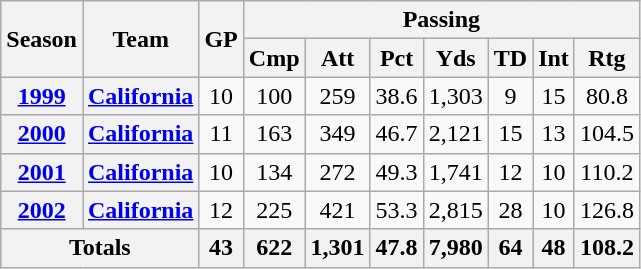<table class="wikitable" style="text-align:center;">
<tr>
<th rowspan="2">Season</th>
<th rowspan="2">Team</th>
<th rowspan="2">GP</th>
<th colspan="7">Passing</th>
</tr>
<tr>
<th>Cmp</th>
<th>Att</th>
<th>Pct</th>
<th>Yds</th>
<th>TD</th>
<th>Int</th>
<th>Rtg</th>
</tr>
<tr>
<th><a href='#'>1999</a></th>
<th><a href='#'>California</a></th>
<td>10</td>
<td>100</td>
<td>259</td>
<td>38.6</td>
<td>1,303</td>
<td>9</td>
<td>15</td>
<td>80.8</td>
</tr>
<tr>
<th><a href='#'>2000</a></th>
<th><a href='#'>California</a></th>
<td>11</td>
<td>163</td>
<td>349</td>
<td>46.7</td>
<td>2,121</td>
<td>15</td>
<td>13</td>
<td>104.5</td>
</tr>
<tr>
<th><a href='#'>2001</a></th>
<th><a href='#'>California</a></th>
<td>10</td>
<td>134</td>
<td>272</td>
<td>49.3</td>
<td>1,741</td>
<td>12</td>
<td>10</td>
<td>110.2</td>
</tr>
<tr>
<th><a href='#'>2002</a></th>
<th><a href='#'>California</a></th>
<td>12</td>
<td>225</td>
<td>421</td>
<td>53.3</td>
<td>2,815</td>
<td>28</td>
<td>10</td>
<td>126.8</td>
</tr>
<tr>
<th colspan="2">Totals</th>
<th>43</th>
<th>622</th>
<th>1,301</th>
<th>47.8</th>
<th>7,980</th>
<th>64</th>
<th>48</th>
<th>108.2</th>
</tr>
</table>
